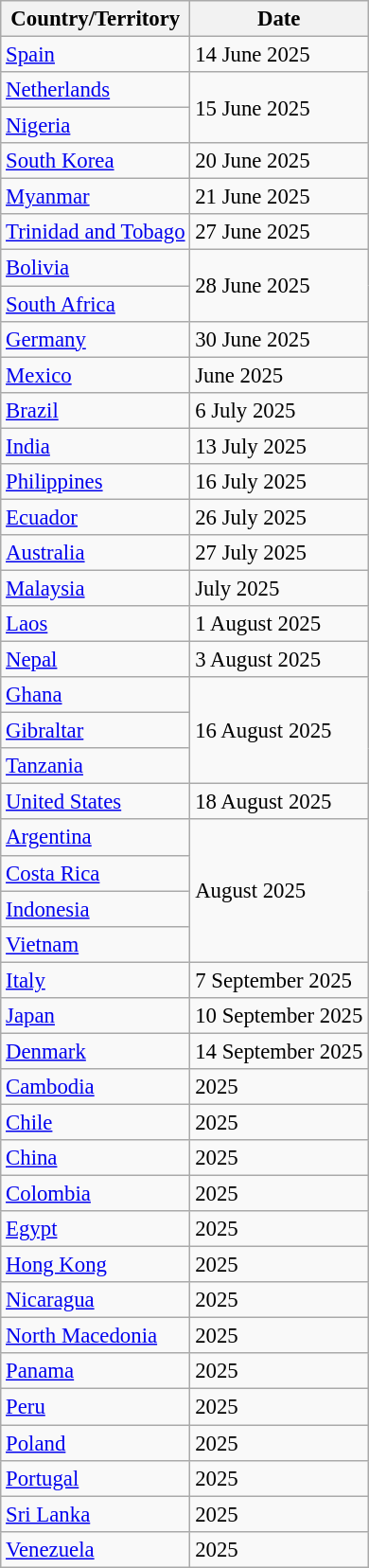<table class="wikitable sortable" style="font-size: 95%;">
<tr>
<th>Country/Territory</th>
<th>Date</th>
</tr>
<tr>
<td> <a href='#'>Spain</a></td>
<td>14 June 2025</td>
</tr>
<tr>
<td> <a href='#'>Netherlands</a></td>
<td rowspan="2">15 June 2025</td>
</tr>
<tr>
<td> <a href='#'>Nigeria</a></td>
</tr>
<tr>
<td> <a href='#'>South Korea</a></td>
<td>20 June 2025</td>
</tr>
<tr>
<td> <a href='#'>Myanmar</a></td>
<td>21 June 2025</td>
</tr>
<tr>
<td> <a href='#'>Trinidad and Tobago</a></td>
<td>27 June 2025</td>
</tr>
<tr>
<td> <a href='#'>Bolivia</a></td>
<td rowspan="2">28 June 2025</td>
</tr>
<tr>
<td> <a href='#'>South Africa</a></td>
</tr>
<tr>
<td> <a href='#'>Germany</a></td>
<td>30 June 2025</td>
</tr>
<tr>
<td> <a href='#'>Mexico</a></td>
<td>June 2025</td>
</tr>
<tr>
<td> <a href='#'>Brazil</a></td>
<td>6 July 2025</td>
</tr>
<tr>
<td> <a href='#'>India</a></td>
<td>13 July 2025</td>
</tr>
<tr>
<td> <a href='#'>Philippines</a></td>
<td>16 July 2025</td>
</tr>
<tr>
<td> <a href='#'>Ecuador</a></td>
<td>26 July 2025</td>
</tr>
<tr>
<td> <a href='#'>Australia</a></td>
<td>27 July 2025</td>
</tr>
<tr>
<td> <a href='#'>Malaysia</a></td>
<td>July 2025</td>
</tr>
<tr>
<td> <a href='#'>Laos</a></td>
<td>1 August 2025</td>
</tr>
<tr>
<td> <a href='#'>Nepal</a></td>
<td>3 August 2025</td>
</tr>
<tr>
<td> <a href='#'>Ghana</a></td>
<td rowspan="3">16 August 2025</td>
</tr>
<tr>
<td> <a href='#'>Gibraltar</a></td>
</tr>
<tr>
<td> <a href='#'>Tanzania</a></td>
</tr>
<tr>
<td> <a href='#'>United States</a></td>
<td>18 August 2025</td>
</tr>
<tr>
<td> <a href='#'>Argentina</a></td>
<td rowspan="4">August 2025</td>
</tr>
<tr>
<td> <a href='#'>Costa Rica</a></td>
</tr>
<tr>
<td> <a href='#'>Indonesia</a></td>
</tr>
<tr>
<td> <a href='#'>Vietnam</a></td>
</tr>
<tr>
<td> <a href='#'>Italy</a></td>
<td>7 September 2025</td>
</tr>
<tr>
<td> <a href='#'>Japan</a></td>
<td>10 September 2025</td>
</tr>
<tr>
<td> <a href='#'>Denmark</a></td>
<td>14 September 2025</td>
</tr>
<tr>
<td> <a href='#'>Cambodia</a></td>
<td>2025</td>
</tr>
<tr>
<td> <a href='#'>Chile</a></td>
<td>2025</td>
</tr>
<tr>
<td> <a href='#'>China</a></td>
<td>2025</td>
</tr>
<tr>
<td> <a href='#'>Colombia</a></td>
<td>2025</td>
</tr>
<tr>
<td> <a href='#'>Egypt</a></td>
<td>2025</td>
</tr>
<tr>
<td> <a href='#'>Hong Kong</a></td>
<td>2025</td>
</tr>
<tr>
<td> <a href='#'>Nicaragua</a></td>
<td>2025</td>
</tr>
<tr>
<td> <a href='#'>North Macedonia</a></td>
<td>2025</td>
</tr>
<tr>
<td> <a href='#'>Panama</a></td>
<td>2025</td>
</tr>
<tr>
<td> <a href='#'>Peru</a></td>
<td>2025</td>
</tr>
<tr>
<td> <a href='#'>Poland</a></td>
<td>2025</td>
</tr>
<tr>
<td> <a href='#'>Portugal</a></td>
<td>2025</td>
</tr>
<tr>
<td> <a href='#'>Sri Lanka</a></td>
<td>2025</td>
</tr>
<tr>
<td> <a href='#'>Venezuela</a></td>
<td>2025</td>
</tr>
</table>
